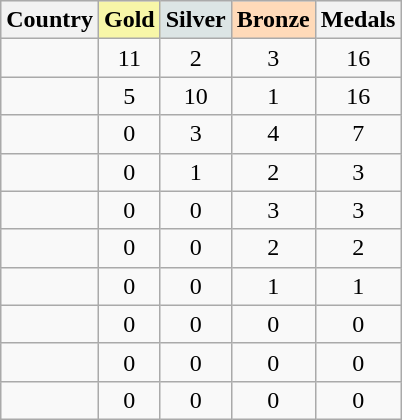<table class="wikitable sortable" style="text-align: center;">
<tr bgcolor="#efefef" align=center>
<th align=left>Country</th>
<th style="background-color: #F7F6A8;"> Gold</th>
<th style="background-color: #DCE5E5;"> Silver</th>
<th style="background-color: #FFDAB9;"> Bronze</th>
<th>Medals</th>
</tr>
<tr align=center>
<td align=left></td>
<td>11</td>
<td>2</td>
<td>3</td>
<td>16</td>
</tr>
<tr align=center>
<td align=left></td>
<td>5</td>
<td>10</td>
<td>1</td>
<td>16</td>
</tr>
<tr align=center>
<td align=left></td>
<td>0</td>
<td>3</td>
<td>4</td>
<td>7</td>
</tr>
<tr align=center>
<td align=left></td>
<td>0</td>
<td>1</td>
<td>2</td>
<td>3</td>
</tr>
<tr align=center>
<td align=left></td>
<td>0</td>
<td>0</td>
<td>3</td>
<td>3</td>
</tr>
<tr align="center">
<td align="left"></td>
<td>0</td>
<td>0</td>
<td>2</td>
<td>2</td>
</tr>
<tr align=center>
<td align=left></td>
<td>0</td>
<td>0</td>
<td>1</td>
<td>1</td>
</tr>
<tr align=center>
<td align=left></td>
<td>0</td>
<td>0</td>
<td>0</td>
<td>0</td>
</tr>
<tr align=center>
<td align=left></td>
<td>0</td>
<td>0</td>
<td>0</td>
<td>0</td>
</tr>
<tr align=center>
<td align=left></td>
<td>0</td>
<td>0</td>
<td>0</td>
<td>0</td>
</tr>
</table>
